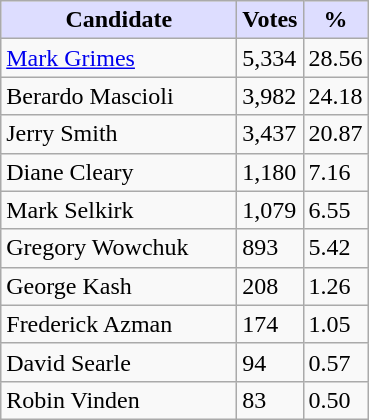<table class="wikitable">
<tr>
<th style="background:#ddf; width:150px;">Candidate</th>
<th style="background:#ddf;">Votes</th>
<th style="background:#ddf;">%</th>
</tr>
<tr>
<td><a href='#'>Mark Grimes</a></td>
<td>5,334</td>
<td>28.56</td>
</tr>
<tr>
<td>Berardo Mascioli</td>
<td>3,982</td>
<td>24.18</td>
</tr>
<tr>
<td>Jerry Smith</td>
<td>3,437</td>
<td>20.87</td>
</tr>
<tr>
<td>Diane Cleary</td>
<td>1,180</td>
<td>7.16</td>
</tr>
<tr>
<td>Mark Selkirk</td>
<td>1,079</td>
<td>6.55</td>
</tr>
<tr>
<td>Gregory Wowchuk</td>
<td>893</td>
<td>5.42</td>
</tr>
<tr>
<td>George Kash</td>
<td>208</td>
<td>1.26</td>
</tr>
<tr>
<td>Frederick Azman</td>
<td>174</td>
<td>1.05</td>
</tr>
<tr>
<td>David Searle</td>
<td>94</td>
<td>0.57</td>
</tr>
<tr>
<td>Robin Vinden</td>
<td>83</td>
<td>0.50</td>
</tr>
</table>
